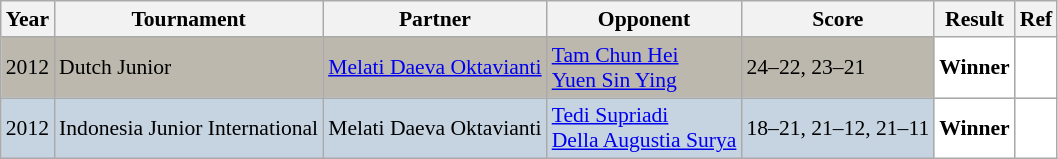<table class="sortable wikitable" style="font-size: 90%">
<tr>
<th>Year</th>
<th>Tournament</th>
<th>Partner</th>
<th>Opponent</th>
<th>Score</th>
<th>Result</th>
<th>Ref</th>
</tr>
<tr style="background:#BDB8AD">
<td align="center">2012</td>
<td align="left">Dutch Junior</td>
<td align="left"> <a href='#'>Melati Daeva Oktavianti</a></td>
<td align="left"> <a href='#'>Tam Chun Hei</a><br> <a href='#'>Yuen Sin Ying</a></td>
<td align="left">24–22, 23–21</td>
<td style="text-align:left; background:white"> <strong>Winner</strong></td>
<td style="text-align:center; background:white"><br></td>
</tr>
<tr style="background:#C6D4E1">
<td align="center">2012</td>
<td align="left">Indonesia Junior International</td>
<td align="left"> Melati Daeva Oktavianti</td>
<td align="left"> <a href='#'>Tedi Supriadi</a><br> <a href='#'>Della Augustia Surya</a></td>
<td align="left">18–21, 21–12, 21–11</td>
<td style="text-align:left; background:white"> <strong>Winner</strong></td>
<td style="text-align:center; background:white"></td>
</tr>
</table>
